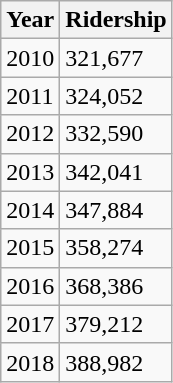<table class="wikitable">
<tr>
<th>Year</th>
<th>Ridership</th>
</tr>
<tr>
<td>2010</td>
<td>321,677</td>
</tr>
<tr>
<td>2011</td>
<td>324,052</td>
</tr>
<tr>
<td>2012</td>
<td>332,590</td>
</tr>
<tr>
<td>2013</td>
<td>342,041</td>
</tr>
<tr>
<td>2014</td>
<td>347,884</td>
</tr>
<tr>
<td>2015</td>
<td>358,274</td>
</tr>
<tr>
<td>2016</td>
<td>368,386</td>
</tr>
<tr>
<td>2017</td>
<td>379,212</td>
</tr>
<tr>
<td>2018</td>
<td>388,982</td>
</tr>
</table>
